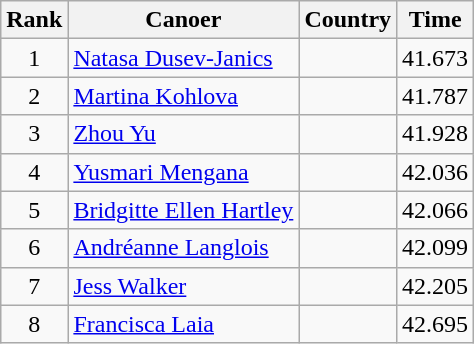<table class="wikitable" style="text-align:center;">
<tr>
<th>Rank</th>
<th>Canoer</th>
<th>Country</th>
<th>Time</th>
</tr>
<tr>
<td>1</td>
<td align=left><a href='#'>Natasa Dusev-Janics</a></td>
<td align=left></td>
<td>41.673</td>
</tr>
<tr>
<td>2</td>
<td align=left><a href='#'>Martina Kohlova</a></td>
<td align=left></td>
<td>41.787</td>
</tr>
<tr>
<td>3</td>
<td align=left><a href='#'>Zhou Yu</a></td>
<td align="left"></td>
<td>41.928</td>
</tr>
<tr>
<td>4</td>
<td align=left><a href='#'>Yusmari Mengana</a></td>
<td align=left></td>
<td>42.036</td>
</tr>
<tr>
<td>5</td>
<td align=left><a href='#'>Bridgitte Ellen Hartley</a></td>
<td align=left></td>
<td>42.066</td>
</tr>
<tr>
<td>6</td>
<td align=left><a href='#'>Andréanne Langlois</a></td>
<td align=left></td>
<td>42.099</td>
</tr>
<tr>
<td>7</td>
<td align=left><a href='#'>Jess Walker</a></td>
<td align=left></td>
<td>42.205</td>
</tr>
<tr>
<td>8</td>
<td align=left><a href='#'>Francisca Laia</a></td>
<td align=left></td>
<td>42.695</td>
</tr>
</table>
